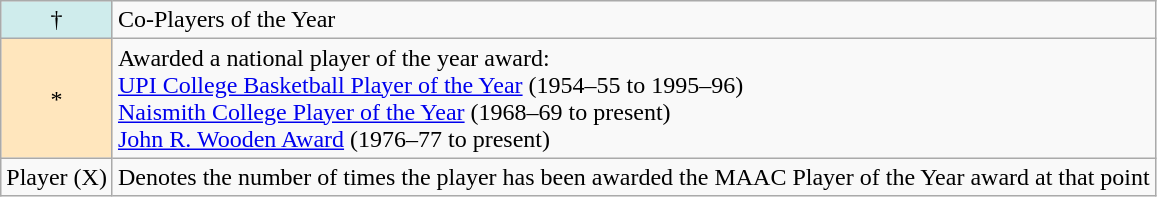<table class="wikitable">
<tr>
<td style="background-color:#CFECEC;" align="center">†</td>
<td>Co-Players of the Year</td>
</tr>
<tr>
<td style="background-color:#FFE6BD;" align="center">*</td>
<td>Awarded a national player of the year award: <br><a href='#'>UPI College Basketball Player of the Year</a> (1954–55 to 1995–96)<br> <a href='#'>Naismith College Player of the Year</a> (1968–69 to present)<br> <a href='#'>John R. Wooden Award</a> (1976–77 to present)</td>
</tr>
<tr>
<td>Player (X)</td>
<td>Denotes the number of times the player has been awarded the MAAC Player of the Year award at that point</td>
</tr>
</table>
